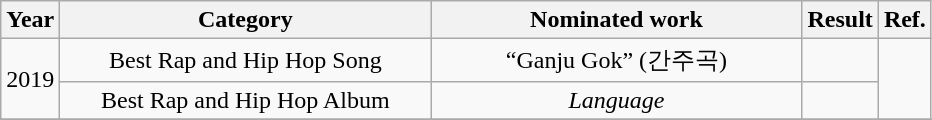<table class="wikitable plainrowheaders" style="text-align:center;">
<tr>
<th>Year</th>
<th style="width:15em;">Category</th>
<th style="width:15em;">Nominated work</th>
<th>Result</th>
<th>Ref.</th>
</tr>
<tr>
<td rowspan="2">2019</td>
<td>Best Rap and Hip Hop Song</td>
<td>“Ganju Gok” (간주곡)</td>
<td></td>
<td rowspan="2"></td>
</tr>
<tr>
<td>Best Rap and Hip Hop Album</td>
<td><em>Language</em></td>
<td></td>
</tr>
<tr>
</tr>
</table>
